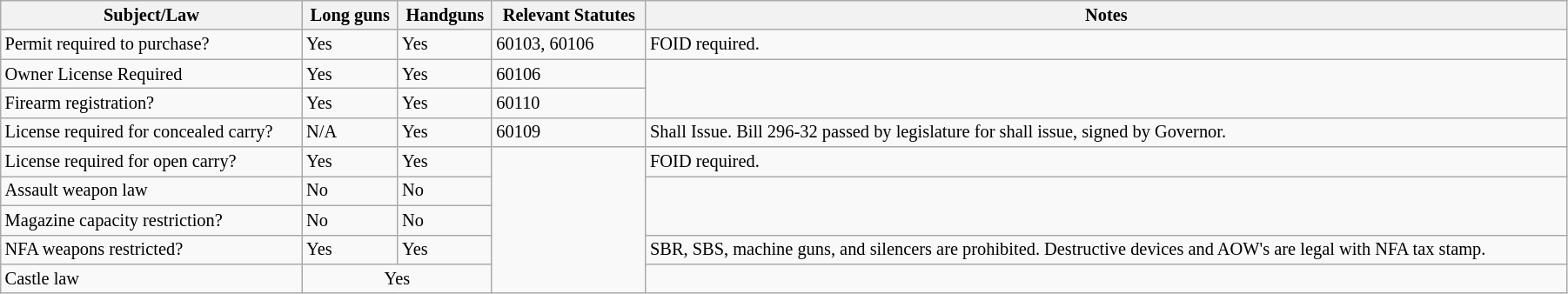<table class="wikitable" style="font-size:85%; width:95%;">
<tr>
<th>Subject/Law</th>
<th>Long guns</th>
<th>Handguns</th>
<th>Relevant Statutes</th>
<th>Notes</th>
</tr>
<tr>
<td>Permit required to purchase?</td>
<td>Yes</td>
<td>Yes</td>
<td>60103, 60106</td>
<td>FOID required.</td>
</tr>
<tr>
<td>Owner License Required</td>
<td>Yes</td>
<td>Yes</td>
<td>60106</td>
<td rowspan="2"></td>
</tr>
<tr>
<td>Firearm registration?</td>
<td>Yes</td>
<td>Yes</td>
<td>60110</td>
</tr>
<tr>
<td>License required for concealed carry?</td>
<td>N/A</td>
<td>Yes</td>
<td>60109</td>
<td>Shall Issue. Bill 296-32 passed by legislature for shall issue, signed by Governor.</td>
</tr>
<tr>
<td>License required for open carry?</td>
<td>Yes</td>
<td>Yes</td>
<td rowspan="5"></td>
<td>FOID required.</td>
</tr>
<tr>
<td>Assault weapon law</td>
<td>No</td>
<td>No</td>
<td rowspan="2"></td>
</tr>
<tr>
<td>Magazine capacity restriction?</td>
<td>No</td>
<td>No</td>
</tr>
<tr>
<td>NFA weapons restricted?</td>
<td>Yes</td>
<td>Yes</td>
<td>SBR, SBS, machine guns, and silencers are prohibited. Destructive devices and AOW's are legal with NFA tax stamp.</td>
</tr>
<tr>
<td>Castle law</td>
<td colspan="2" style="text-align:center;">Yes</td>
<td></td>
</tr>
</table>
